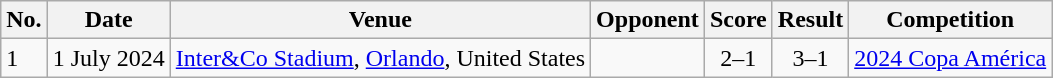<table class="wikitable sortable">
<tr>
<th>No.</th>
<th>Date</th>
<th>Venue</th>
<th>Opponent</th>
<th>Score</th>
<th>Result</th>
<th>Competition</th>
</tr>
<tr>
<td>1</td>
<td>1 July 2024</td>
<td><a href='#'>Inter&Co Stadium</a>, <a href='#'>Orlando</a>, United States</td>
<td></td>
<td align=center>2–1</td>
<td align=center>3–1</td>
<td><a href='#'>2024 Copa América</a></td>
</tr>
</table>
